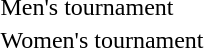<table>
<tr>
<td nowrap>Men's tournament</td>
<td nowrap></td>
<td nowrap></td>
<td nowrap></td>
</tr>
<tr>
<td nowrap>Women's tournament</td>
<td nowrap></td>
<td nowrap></td>
<td nowrap></td>
</tr>
</table>
